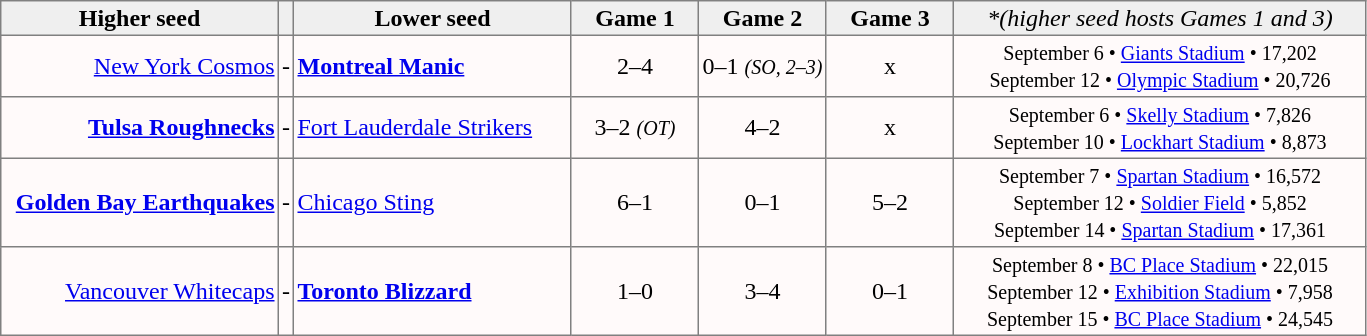<table style=border-collapse:collapse border=1 cellspacing=0 cellpadding=2>
<tr align=center bgcolor=#efefef>
<th width=180>Higher seed</th>
<th width=5></th>
<th width=180>Lower seed</th>
<th width=80>Game 1</th>
<th width=80>Game 2</th>
<th width=80>Game 3</th>
<td width=270><em>*(higher seed hosts Games 1 and 3)</em></td>
</tr>
<tr align=center bgcolor=fffafa>
<td align=right><a href='#'>New York Cosmos</a></td>
<td>-</td>
<td align=left><strong><a href='#'>Montreal Manic</a></strong></td>
<td>2–4</td>
<td>0–1 <small><em>(SO, 2–3)</em></small></td>
<td>x</td>
<td><small>September 6 • <a href='#'>Giants Stadium</a> • 17,202<br>September 12 • <a href='#'>Olympic Stadium</a> • 20,726</small></td>
</tr>
<tr align=center bgcolor=fffafa>
<td align=right><strong><a href='#'>Tulsa Roughnecks</a></strong></td>
<td>-</td>
<td align=left><a href='#'>Fort Lauderdale Strikers</a></td>
<td>3–2 <small><em>(OT)</em></small></td>
<td>4–2</td>
<td>x</td>
<td><small>September 6 • <a href='#'>Skelly Stadium</a> • 7,826<br>September 10 • <a href='#'>Lockhart Stadium</a> • 8,873</small></td>
</tr>
<tr align=center bgcolor=fffafa>
<td align=right><strong><a href='#'>Golden Bay Earthquakes</a></strong></td>
<td>-</td>
<td align=left><a href='#'>Chicago Sting</a></td>
<td>6–1</td>
<td>0–1</td>
<td>5–2</td>
<td><small>September 7 • <a href='#'>Spartan Stadium</a> • 16,572<br>September 12 • <a href='#'>Soldier Field</a> • 5,852<br> September 14 • <a href='#'>Spartan Stadium</a> • 17,361</small></td>
</tr>
<tr align=center bgcolor=fffafa>
<td align=right><a href='#'>Vancouver Whitecaps</a></td>
<td>-</td>
<td align=left><strong><a href='#'>Toronto Blizzard</a></strong></td>
<td>1–0</td>
<td>3–4</td>
<td>0–1</td>
<td><small>September 8 • <a href='#'>BC Place Stadium</a> • 22,015<br>September 12 • <a href='#'>Exhibition Stadium</a> • 7,958<br>September 15 • <a href='#'>BC Place Stadium</a> • 24,545</small></td>
</tr>
</table>
